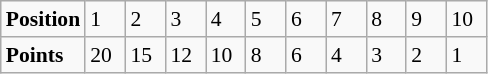<table class="wikitable" style="font-size: 90%;">
<tr>
<td><strong>Position</strong></td>
<td width=20>1</td>
<td width=20>2</td>
<td width=20>3</td>
<td width=20>4</td>
<td width=20>5</td>
<td width=20>6</td>
<td width=20>7</td>
<td width=20>8</td>
<td width=20>9</td>
<td width=20>10</td>
</tr>
<tr>
<td><strong>Points</strong></td>
<td>20</td>
<td>15</td>
<td>12</td>
<td>10</td>
<td>8</td>
<td>6</td>
<td>4</td>
<td>3</td>
<td>2</td>
<td>1</td>
</tr>
</table>
